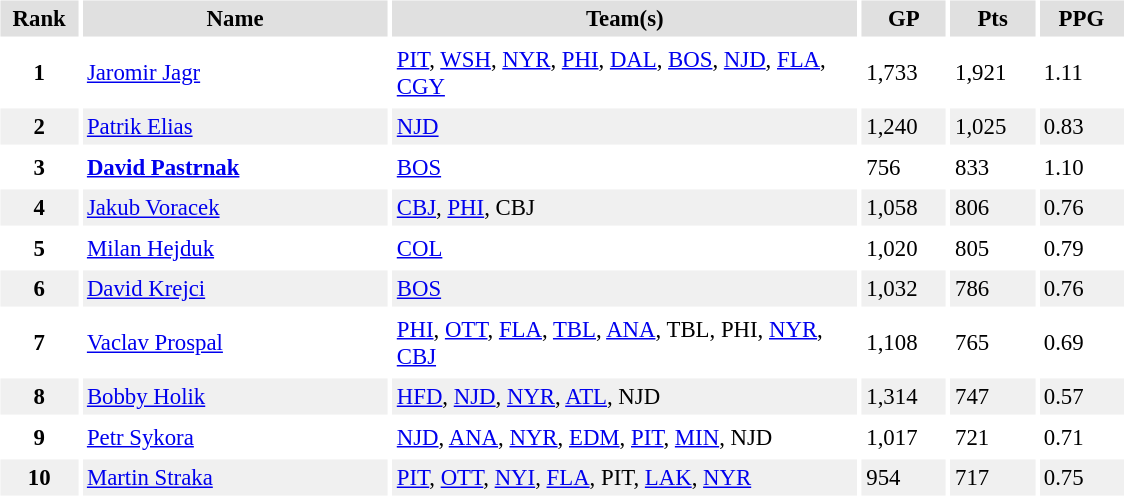<table id="Table3" cellspacing="3" cellpadding="3" style="font-size:95%;">
<tr style="text-align:center; background:#e0e0e0">
<th style="width:3em;">Rank</th>
<th style="width:13em;">Name</th>
<th style="width:20em;">Team(s)</th>
<th style="width:3.3em;">GP</th>
<th style="width:3.3em;">Pts</th>
<th style="width:3.3em;">PPG</th>
</tr>
<tr>
<th>1</th>
<td><a href='#'>Jaromir Jagr</a></td>
<td><a href='#'>PIT</a>, <a href='#'>WSH</a>, <a href='#'>NYR</a>, <a href='#'>PHI</a>, <a href='#'>DAL</a>, <a href='#'>BOS</a>, <a href='#'>NJD</a>, <a href='#'>FLA</a>, <a href='#'>CGY</a></td>
<td>1,733</td>
<td>1,921</td>
<td>1.11</td>
</tr>
<tr style="background:#f0f0f0;">
<th>2</th>
<td><a href='#'>Patrik Elias</a></td>
<td><a href='#'>NJD</a></td>
<td>1,240</td>
<td>1,025</td>
<td>0.83</td>
</tr>
<tr>
<th>3</th>
<td><strong><a href='#'>David Pastrnak</a></strong></td>
<td><a href='#'>BOS</a></td>
<td>756</td>
<td>833</td>
<td>1.10</td>
</tr>
<tr style="background:#f0f0f0;">
<th>4</th>
<td><a href='#'>Jakub Voracek</a></td>
<td><a href='#'>CBJ</a>, <a href='#'>PHI</a>, CBJ</td>
<td>1,058</td>
<td>806</td>
<td>0.76</td>
</tr>
<tr>
<th>5</th>
<td><a href='#'>Milan Hejduk</a></td>
<td><a href='#'>COL</a></td>
<td>1,020</td>
<td>805</td>
<td>0.79</td>
</tr>
<tr style="background:#f0f0f0;">
<th>6</th>
<td><a href='#'>David Krejci</a></td>
<td><a href='#'>BOS</a></td>
<td>1,032</td>
<td>786</td>
<td>0.76</td>
</tr>
<tr>
<th>7</th>
<td><a href='#'>Vaclav Prospal</a></td>
<td><a href='#'>PHI</a>, <a href='#'>OTT</a>, <a href='#'>FLA</a>, <a href='#'>TBL</a>, <a href='#'>ANA</a>, TBL, PHI, <a href='#'>NYR</a>, <a href='#'>CBJ</a></td>
<td>1,108</td>
<td>765</td>
<td>0.69</td>
</tr>
<tr style="background:#f0f0f0;">
<th>8</th>
<td><a href='#'>Bobby Holik</a></td>
<td><a href='#'>HFD</a>, <a href='#'>NJD</a>, <a href='#'>NYR</a>, <a href='#'>ATL</a>, NJD</td>
<td>1,314</td>
<td>747</td>
<td>0.57</td>
</tr>
<tr>
<th>9</th>
<td><a href='#'>Petr Sykora</a></td>
<td><a href='#'>NJD</a>, <a href='#'>ANA</a>, <a href='#'>NYR</a>, <a href='#'>EDM</a>, <a href='#'>PIT</a>, <a href='#'>MIN</a>, NJD</td>
<td>1,017</td>
<td>721</td>
<td>0.71</td>
</tr>
<tr style="background:#f0f0f0;">
<th>10</th>
<td><a href='#'>Martin Straka</a></td>
<td><a href='#'>PIT</a>, <a href='#'>OTT</a>, <a href='#'>NYI</a>, <a href='#'>FLA</a>, PIT, <a href='#'>LAK</a>, <a href='#'>NYR</a></td>
<td>954</td>
<td>717</td>
<td>0.75</td>
</tr>
</table>
